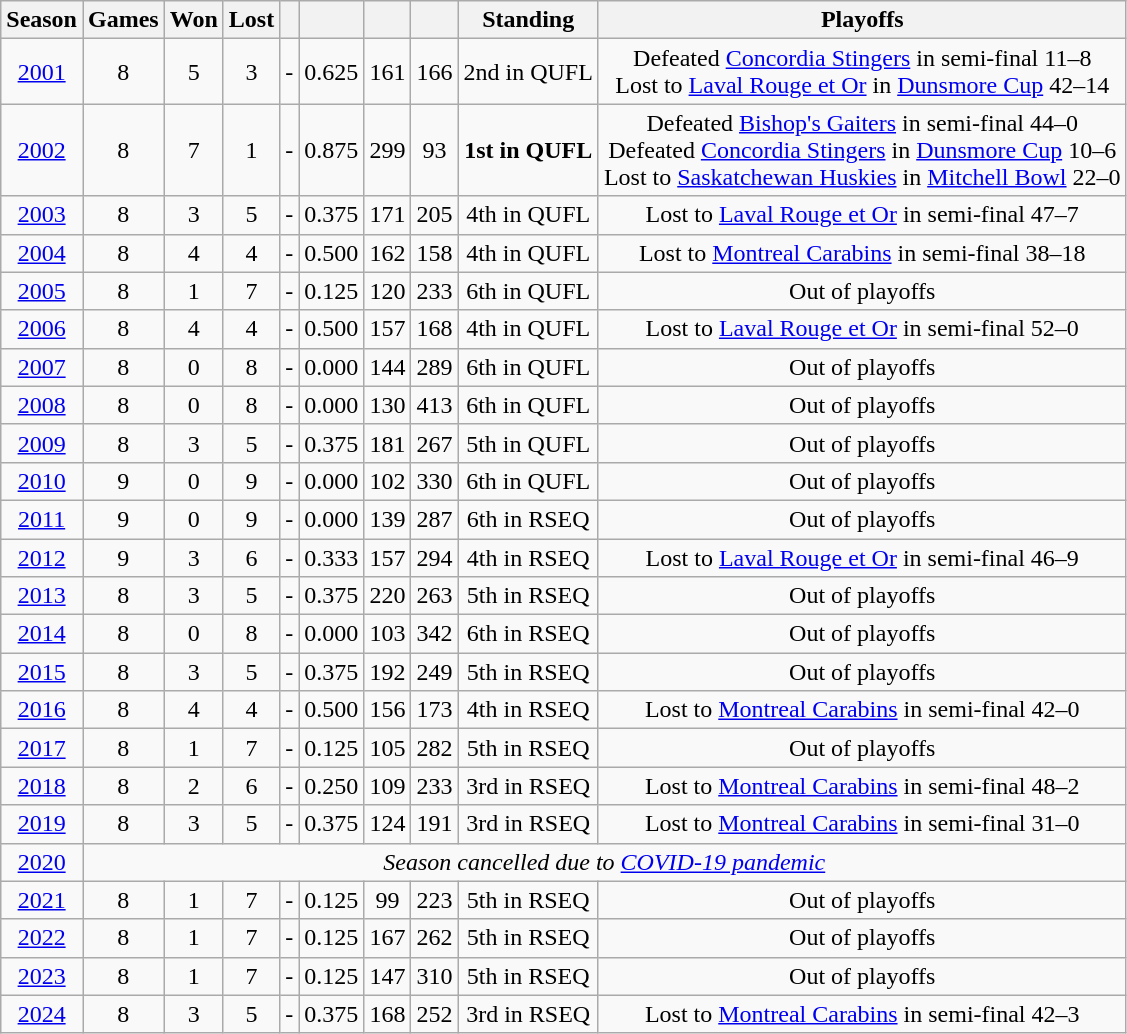<table class="wikitable" style="text-align:center">
<tr>
<th>Season</th>
<th>Games</th>
<th>Won</th>
<th>Lost</th>
<th></th>
<th></th>
<th></th>
<th></th>
<th>Standing</th>
<th>Playoffs</th>
</tr>
<tr>
<td><a href='#'>2001</a></td>
<td>8</td>
<td>5</td>
<td>3</td>
<td>-</td>
<td>0.625</td>
<td>161</td>
<td>166</td>
<td>2nd in QUFL</td>
<td>Defeated <a href='#'>Concordia Stingers</a> in semi-final 11–8<br>Lost to <a href='#'>Laval Rouge et Or</a> in <a href='#'>Dunsmore Cup</a> 42–14</td>
</tr>
<tr>
<td><a href='#'>2002</a></td>
<td>8</td>
<td>7</td>
<td>1</td>
<td>-</td>
<td>0.875</td>
<td>299</td>
<td>93</td>
<td><strong>1st in QUFL</strong></td>
<td>Defeated <a href='#'>Bishop's Gaiters</a> in semi-final 44–0<br>Defeated <a href='#'>Concordia Stingers</a> in <a href='#'>Dunsmore Cup</a> 10–6<br>Lost to <a href='#'>Saskatchewan Huskies</a> in <a href='#'>Mitchell Bowl</a> 22–0</td>
</tr>
<tr>
<td><a href='#'>2003</a></td>
<td>8</td>
<td>3</td>
<td>5</td>
<td>-</td>
<td>0.375</td>
<td>171</td>
<td>205</td>
<td>4th in QUFL</td>
<td>Lost to <a href='#'>Laval Rouge et Or</a> in semi-final 47–7</td>
</tr>
<tr>
<td><a href='#'>2004</a></td>
<td>8</td>
<td>4</td>
<td>4</td>
<td>-</td>
<td>0.500</td>
<td>162</td>
<td>158</td>
<td>4th in QUFL</td>
<td>Lost to <a href='#'>Montreal Carabins</a> in semi-final 38–18</td>
</tr>
<tr>
<td><a href='#'>2005</a></td>
<td>8</td>
<td>1</td>
<td>7</td>
<td>-</td>
<td>0.125</td>
<td>120</td>
<td>233</td>
<td>6th in QUFL</td>
<td>Out of playoffs</td>
</tr>
<tr>
<td><a href='#'>2006</a></td>
<td>8</td>
<td>4</td>
<td>4</td>
<td>-</td>
<td>0.500</td>
<td>157</td>
<td>168</td>
<td>4th in QUFL</td>
<td>Lost to <a href='#'>Laval Rouge et Or</a> in semi-final 52–0</td>
</tr>
<tr>
<td><a href='#'>2007</a></td>
<td>8</td>
<td>0</td>
<td>8</td>
<td>-</td>
<td>0.000</td>
<td>144</td>
<td>289</td>
<td>6th in QUFL</td>
<td>Out of playoffs</td>
</tr>
<tr>
<td><a href='#'>2008</a></td>
<td>8</td>
<td>0</td>
<td>8</td>
<td>-</td>
<td>0.000</td>
<td>130</td>
<td>413</td>
<td>6th in QUFL</td>
<td>Out of playoffs</td>
</tr>
<tr>
<td><a href='#'>2009</a></td>
<td>8</td>
<td>3</td>
<td>5</td>
<td>-</td>
<td>0.375</td>
<td>181</td>
<td>267</td>
<td>5th in QUFL</td>
<td>Out of playoffs</td>
</tr>
<tr>
<td><a href='#'>2010</a></td>
<td>9</td>
<td>0</td>
<td>9</td>
<td>-</td>
<td>0.000</td>
<td>102</td>
<td>330</td>
<td>6th in QUFL</td>
<td>Out of playoffs</td>
</tr>
<tr>
<td><a href='#'>2011</a></td>
<td>9</td>
<td>0</td>
<td>9</td>
<td>-</td>
<td>0.000</td>
<td>139</td>
<td>287</td>
<td>6th in RSEQ</td>
<td>Out of playoffs</td>
</tr>
<tr>
<td><a href='#'>2012</a></td>
<td>9</td>
<td>3</td>
<td>6</td>
<td>-</td>
<td>0.333</td>
<td>157</td>
<td>294</td>
<td>4th in RSEQ</td>
<td>Lost to <a href='#'>Laval Rouge et Or</a> in semi-final 46–9</td>
</tr>
<tr>
<td><a href='#'>2013</a></td>
<td>8</td>
<td>3</td>
<td>5</td>
<td>-</td>
<td>0.375</td>
<td>220</td>
<td>263</td>
<td>5th in RSEQ</td>
<td>Out of playoffs</td>
</tr>
<tr>
<td><a href='#'>2014</a></td>
<td>8</td>
<td>0</td>
<td>8</td>
<td>-</td>
<td>0.000</td>
<td>103</td>
<td>342</td>
<td>6th in RSEQ</td>
<td>Out of playoffs</td>
</tr>
<tr>
<td><a href='#'>2015</a></td>
<td>8</td>
<td>3</td>
<td>5</td>
<td>-</td>
<td>0.375</td>
<td>192</td>
<td>249</td>
<td>5th in RSEQ</td>
<td>Out of playoffs</td>
</tr>
<tr>
<td><a href='#'>2016</a></td>
<td>8</td>
<td>4</td>
<td>4</td>
<td>-</td>
<td>0.500</td>
<td>156</td>
<td>173</td>
<td>4th in RSEQ</td>
<td>Lost to <a href='#'>Montreal Carabins</a> in semi-final 42–0</td>
</tr>
<tr>
<td><a href='#'>2017</a></td>
<td>8</td>
<td>1</td>
<td>7</td>
<td>-</td>
<td>0.125</td>
<td>105</td>
<td>282</td>
<td>5th in RSEQ</td>
<td>Out of playoffs</td>
</tr>
<tr>
<td><a href='#'>2018</a></td>
<td>8</td>
<td>2</td>
<td>6</td>
<td>-</td>
<td>0.250</td>
<td>109</td>
<td>233</td>
<td>3rd in RSEQ</td>
<td>Lost to <a href='#'>Montreal Carabins</a> in semi-final 48–2</td>
</tr>
<tr>
<td><a href='#'>2019</a></td>
<td>8</td>
<td>3</td>
<td>5</td>
<td>-</td>
<td>0.375</td>
<td>124</td>
<td>191</td>
<td>3rd in RSEQ</td>
<td>Lost to <a href='#'>Montreal Carabins</a> in semi-final 31–0</td>
</tr>
<tr>
<td><a href='#'>2020</a></td>
<td align="center" colSpan="9"><em>Season cancelled due to <a href='#'>COVID-19 pandemic</a></em></td>
</tr>
<tr>
<td><a href='#'>2021</a></td>
<td>8</td>
<td>1</td>
<td>7</td>
<td>-</td>
<td>0.125</td>
<td>99</td>
<td>223</td>
<td>5th in RSEQ</td>
<td>Out of playoffs</td>
</tr>
<tr>
<td><a href='#'>2022</a></td>
<td>8</td>
<td>1</td>
<td>7</td>
<td>-</td>
<td>0.125</td>
<td>167</td>
<td>262</td>
<td>5th in RSEQ</td>
<td>Out of playoffs</td>
</tr>
<tr>
<td><a href='#'>2023</a></td>
<td>8</td>
<td>1</td>
<td>7</td>
<td>-</td>
<td>0.125</td>
<td>147</td>
<td>310</td>
<td>5th in RSEQ</td>
<td>Out of playoffs</td>
</tr>
<tr>
<td><a href='#'>2024</a></td>
<td>8</td>
<td>3</td>
<td>5</td>
<td>-</td>
<td>0.375</td>
<td>168</td>
<td>252</td>
<td>3rd in RSEQ</td>
<td>Lost to <a href='#'>Montreal Carabins</a> in semi-final 42–3</td>
</tr>
</table>
